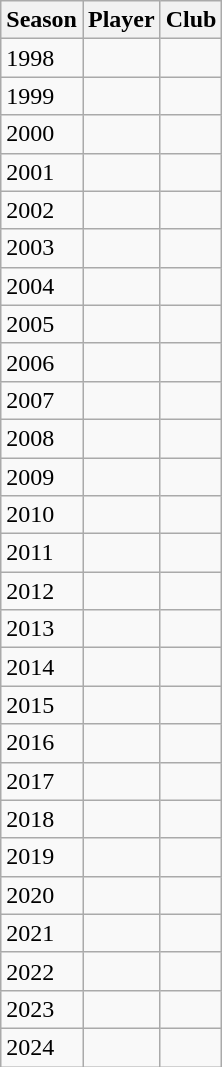<table class="wikitable sortable">
<tr>
<th>Season</th>
<th>Player</th>
<th>Club</th>
</tr>
<tr>
<td>1998</td>
<td></td>
<td></td>
</tr>
<tr>
<td>1999</td>
<td></td>
<td></td>
</tr>
<tr>
<td>2000</td>
<td></td>
<td></td>
</tr>
<tr>
<td>2001</td>
<td></td>
<td></td>
</tr>
<tr>
<td>2002</td>
<td></td>
<td></td>
</tr>
<tr>
<td>2003</td>
<td></td>
<td></td>
</tr>
<tr>
<td>2004</td>
<td></td>
<td></td>
</tr>
<tr>
<td>2005</td>
<td></td>
<td></td>
</tr>
<tr>
<td>2006</td>
<td></td>
<td></td>
</tr>
<tr>
<td>2007</td>
<td></td>
<td></td>
</tr>
<tr>
<td>2008</td>
<td></td>
<td></td>
</tr>
<tr>
<td>2009</td>
<td></td>
<td></td>
</tr>
<tr>
<td>2010</td>
<td></td>
<td></td>
</tr>
<tr>
<td>2011</td>
<td></td>
<td></td>
</tr>
<tr>
<td>2012</td>
<td></td>
<td></td>
</tr>
<tr>
<td>2013</td>
<td></td>
<td></td>
</tr>
<tr>
<td>2014</td>
<td></td>
<td></td>
</tr>
<tr>
<td>2015</td>
<td></td>
<td></td>
</tr>
<tr>
<td>2016</td>
<td></td>
<td></td>
</tr>
<tr>
<td>2017</td>
<td></td>
<td></td>
</tr>
<tr>
<td>2018</td>
<td></td>
<td></td>
</tr>
<tr>
<td>2019</td>
<td></td>
<td></td>
</tr>
<tr>
<td>2020</td>
<td></td>
<td></td>
</tr>
<tr>
<td>2021</td>
<td></td>
<td></td>
</tr>
<tr>
<td>2022</td>
<td></td>
<td></td>
</tr>
<tr>
<td>2023</td>
<td></td>
<td></td>
</tr>
<tr>
<td>2024</td>
<td></td>
<td></td>
</tr>
</table>
